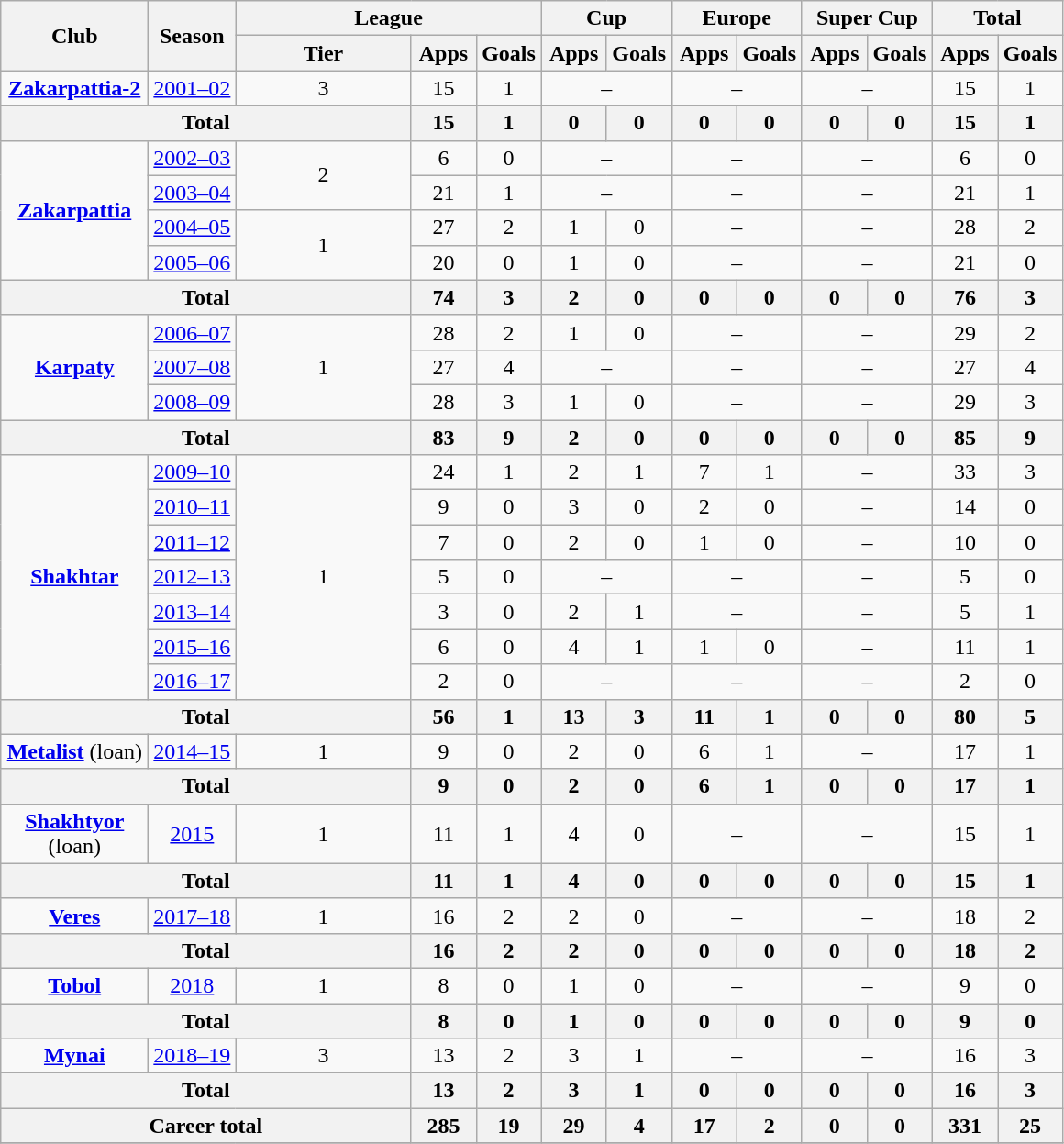<table class="wikitable" style="font-size:100%; text-align: center;">
<tr>
<th rowspan="2" width="100">Club</th>
<th rowspan="2">Season</th>
<th colspan="3">League</th>
<th colspan="2">Cup</th>
<th colspan="2">Europe</th>
<th colspan="2">Super Cup</th>
<th colspan="2">Total</th>
</tr>
<tr>
<th width="120">Tier</th>
<th width="40">Apps</th>
<th width="40">Goals</th>
<th width="40">Apps</th>
<th width="40">Goals</th>
<th width="40">Apps</th>
<th width="40">Goals</th>
<th width="40">Apps</th>
<th width="40">Goals</th>
<th width="40">Apps</th>
<th width="40">Goals</th>
</tr>
<tr>
<td rowspan="1"><strong><a href='#'>Zakarpattia-2</a></strong></td>
<td><a href='#'>2001–02</a></td>
<td align=center>3</td>
<td>15</td>
<td>1</td>
<td colspan=2>–</td>
<td colspan=2>–</td>
<td colspan=2>–</td>
<td>15</td>
<td>1</td>
</tr>
<tr>
<th colspan="3">Total</th>
<th>15</th>
<th>1</th>
<th>0</th>
<th>0</th>
<th>0</th>
<th>0</th>
<th>0</th>
<th>0</th>
<th>15</th>
<th>1</th>
</tr>
<tr>
<td rowspan="4"><strong><a href='#'>Zakarpattia</a></strong></td>
<td><a href='#'>2002–03</a></td>
<td rowspan=2 align=center>2</td>
<td>6</td>
<td>0</td>
<td colspan=2>–</td>
<td colspan=2>–</td>
<td colspan=2>–</td>
<td>6</td>
<td>0</td>
</tr>
<tr>
<td><a href='#'>2003–04</a></td>
<td>21</td>
<td>1</td>
<td colspan=2>–</td>
<td colspan=2>–</td>
<td colspan=2>–</td>
<td>21</td>
<td>1</td>
</tr>
<tr>
<td><a href='#'>2004–05</a></td>
<td rowspan=2 align=center>1</td>
<td>27</td>
<td>2</td>
<td>1</td>
<td>0</td>
<td colspan=2>–</td>
<td colspan=2>–</td>
<td>28</td>
<td>2</td>
</tr>
<tr>
<td><a href='#'>2005–06</a></td>
<td>20</td>
<td>0</td>
<td>1</td>
<td>0</td>
<td colspan=2>–</td>
<td colspan=2>–</td>
<td>21</td>
<td>0</td>
</tr>
<tr>
<th colspan="3">Total</th>
<th>74</th>
<th>3</th>
<th>2</th>
<th>0</th>
<th>0</th>
<th>0</th>
<th>0</th>
<th>0</th>
<th>76</th>
<th>3</th>
</tr>
<tr>
<td rowspan="3"><strong><a href='#'>Karpaty</a></strong></td>
<td><a href='#'>2006–07</a></td>
<td rowspan=3 align=center>1</td>
<td>28</td>
<td>2</td>
<td>1</td>
<td>0</td>
<td colspan=2>–</td>
<td colspan=2>–</td>
<td>29</td>
<td>2</td>
</tr>
<tr>
<td><a href='#'>2007–08</a></td>
<td>27</td>
<td>4</td>
<td colspan=2>–</td>
<td colspan=2>–</td>
<td colspan=2>–</td>
<td>27</td>
<td>4</td>
</tr>
<tr>
<td><a href='#'>2008–09</a></td>
<td>28</td>
<td>3</td>
<td>1</td>
<td>0</td>
<td colspan=2>–</td>
<td colspan=2>–</td>
<td>29</td>
<td>3</td>
</tr>
<tr>
<th colspan="3">Total</th>
<th>83</th>
<th>9</th>
<th>2</th>
<th>0</th>
<th>0</th>
<th>0</th>
<th>0</th>
<th>0</th>
<th>85</th>
<th>9</th>
</tr>
<tr>
<td rowspan="7"><strong><a href='#'>Shakhtar</a></strong></td>
<td><a href='#'>2009–10</a></td>
<td rowspan=7 align=center>1</td>
<td>24</td>
<td>1</td>
<td>2</td>
<td>1</td>
<td>7</td>
<td>1</td>
<td colspan=2>–</td>
<td>33</td>
<td>3</td>
</tr>
<tr>
<td><a href='#'>2010–11</a></td>
<td>9</td>
<td>0</td>
<td>3</td>
<td>0</td>
<td>2</td>
<td>0</td>
<td colspan=2>–</td>
<td>14</td>
<td>0</td>
</tr>
<tr>
<td><a href='#'>2011–12</a></td>
<td>7</td>
<td>0</td>
<td>2</td>
<td>0</td>
<td>1</td>
<td>0</td>
<td colspan=2>–</td>
<td>10</td>
<td>0</td>
</tr>
<tr>
<td><a href='#'>2012–13</a></td>
<td>5</td>
<td>0</td>
<td colspan=2>–</td>
<td colspan=2>–</td>
<td colspan=2>–</td>
<td>5</td>
<td>0</td>
</tr>
<tr>
<td><a href='#'>2013–14</a></td>
<td>3</td>
<td>0</td>
<td>2</td>
<td>1</td>
<td colspan=2>–</td>
<td colspan=2>–</td>
<td>5</td>
<td>1</td>
</tr>
<tr>
<td><a href='#'>2015–16</a></td>
<td>6</td>
<td>0</td>
<td>4</td>
<td>1</td>
<td>1</td>
<td>0</td>
<td colspan=2>–</td>
<td>11</td>
<td>1</td>
</tr>
<tr>
<td><a href='#'>2016–17</a></td>
<td>2</td>
<td>0</td>
<td colspan=2>–</td>
<td colspan=2>–</td>
<td colspan=2>–</td>
<td>2</td>
<td>0</td>
</tr>
<tr>
<th colspan="3">Total</th>
<th>56</th>
<th>1</th>
<th>13</th>
<th>3</th>
<th>11</th>
<th>1</th>
<th>0</th>
<th>0</th>
<th>80</th>
<th>5</th>
</tr>
<tr>
<td rowspan="1"><strong><a href='#'>Metalist</a></strong> (loan)</td>
<td><a href='#'>2014–15</a></td>
<td rowspan=1 align=center>1</td>
<td>9</td>
<td>0</td>
<td>2</td>
<td>0</td>
<td>6</td>
<td>1</td>
<td colspan=2>–</td>
<td>17</td>
<td>1</td>
</tr>
<tr>
<th colspan="3">Total</th>
<th>9</th>
<th>0</th>
<th>2</th>
<th>0</th>
<th>6</th>
<th>1</th>
<th>0</th>
<th>0</th>
<th>17</th>
<th>1</th>
</tr>
<tr>
<td rowspan="1"><strong><a href='#'>Shakhtyor</a></strong> (loan)</td>
<td><a href='#'>2015</a></td>
<td rowspan=1 align=center> 1</td>
<td>11</td>
<td>1</td>
<td>4</td>
<td>0</td>
<td colspan=2>–</td>
<td colspan=2>–</td>
<td>15</td>
<td>1</td>
</tr>
<tr>
<th colspan="3">Total</th>
<th>11</th>
<th>1</th>
<th>4</th>
<th>0</th>
<th>0</th>
<th>0</th>
<th>0</th>
<th>0</th>
<th>15</th>
<th>1</th>
</tr>
<tr>
<td rowspan="1"><strong><a href='#'>Veres</a></strong></td>
<td><a href='#'>2017–18</a></td>
<td rowspan=1 align=center>1</td>
<td>16</td>
<td>2</td>
<td>2</td>
<td>0</td>
<td colspan=2>–</td>
<td colspan=2>–</td>
<td>18</td>
<td>2</td>
</tr>
<tr>
<th colspan="3">Total</th>
<th>16</th>
<th>2</th>
<th>2</th>
<th>0</th>
<th>0</th>
<th>0</th>
<th>0</th>
<th>0</th>
<th>18</th>
<th>2</th>
</tr>
<tr>
<td rowspan="1"><strong><a href='#'>Tobol</a></strong></td>
<td><a href='#'>2018</a></td>
<td rowspan=1 align=center> 1</td>
<td>8</td>
<td>0</td>
<td>1</td>
<td>0</td>
<td colspan=2>–</td>
<td colspan=2>–</td>
<td>9</td>
<td>0</td>
</tr>
<tr>
<th colspan="3">Total</th>
<th>8</th>
<th>0</th>
<th>1</th>
<th>0</th>
<th>0</th>
<th>0</th>
<th>0</th>
<th>0</th>
<th>9</th>
<th>0</th>
</tr>
<tr>
<td rowspan="1"><strong><a href='#'>Mynai</a></strong></td>
<td><a href='#'>2018–19</a></td>
<td rowspan=1 align=center>3</td>
<td>13</td>
<td>2</td>
<td>3</td>
<td>1</td>
<td colspan=2>–</td>
<td colspan=2>–</td>
<td>16</td>
<td>3</td>
</tr>
<tr>
<th colspan="3">Total</th>
<th>13</th>
<th>2</th>
<th>3</th>
<th>1</th>
<th>0</th>
<th>0</th>
<th>0</th>
<th>0</th>
<th>16</th>
<th>3</th>
</tr>
<tr>
<th colspan=3>Career total</th>
<th>285</th>
<th>19</th>
<th>29</th>
<th>4</th>
<th>17</th>
<th>2</th>
<th>0</th>
<th>0</th>
<th>331</th>
<th>25</th>
</tr>
<tr>
</tr>
</table>
